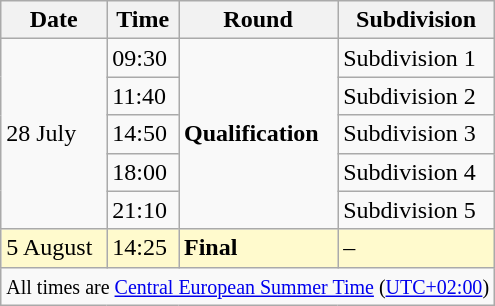<table class="wikitable">
<tr>
<th>Date</th>
<th>Time</th>
<th>Round</th>
<th>Subdivision</th>
</tr>
<tr>
<td rowspan=5>28 July</td>
<td>09:30</td>
<td rowspan=5><strong>Qualification</strong></td>
<td>Subdivision 1</td>
</tr>
<tr>
<td>11:40</td>
<td>Subdivision 2</td>
</tr>
<tr>
<td>14:50</td>
<td>Subdivision 3</td>
</tr>
<tr>
<td>18:00</td>
<td>Subdivision 4</td>
</tr>
<tr>
<td>21:10</td>
<td>Subdivision 5</td>
</tr>
<tr style=background:lemonchiffon>
<td>5 August</td>
<td>14:25</td>
<td><strong>Final</strong></td>
<td>–</td>
</tr>
<tr>
<td colspan=4 align=center><small>All times are <a href='#'>Central European Summer Time</a> (<a href='#'>UTC+02:00</a>)</small></td>
</tr>
</table>
